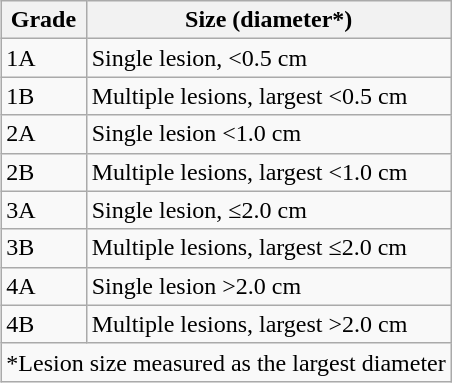<table class="wikitable" style="float:right">
<tr>
<th>Grade</th>
<th>Size (diameter*)</th>
</tr>
<tr>
<td>1A</td>
<td>Single lesion, <0.5 cm</td>
</tr>
<tr>
<td>1B</td>
<td>Multiple lesions, largest <0.5 cm</td>
</tr>
<tr>
<td>2A</td>
<td>Single lesion <1.0 cm</td>
</tr>
<tr>
<td>2B</td>
<td>Multiple lesions, largest <1.0 cm</td>
</tr>
<tr>
<td>3A</td>
<td>Single lesion, ≤2.0 cm</td>
</tr>
<tr>
<td>3B</td>
<td>Multiple lesions, largest ≤2.0 cm</td>
</tr>
<tr>
<td>4A</td>
<td>Single lesion >2.0 cm</td>
</tr>
<tr>
<td>4B</td>
<td>Multiple lesions, largest >2.0 cm</td>
</tr>
<tr>
<td colspan="2">*Lesion size measured as the largest diameter</td>
</tr>
</table>
